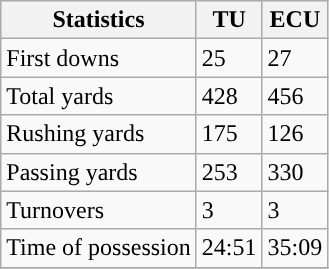<table class="wikitable" style="float: left;">
<tr>
<th>Statistics</th>
<th>TU</th>
<th>ECU</th>
</tr>
<tr>
<td>First downs</td>
<td>25</td>
<td>27</td>
</tr>
<tr>
<td>Total yards</td>
<td>428</td>
<td>456</td>
</tr>
<tr>
<td>Rushing yards</td>
<td>175</td>
<td>126</td>
</tr>
<tr>
<td>Passing yards</td>
<td>253</td>
<td>330</td>
</tr>
<tr>
<td>Turnovers</td>
<td>3</td>
<td>3</td>
</tr>
<tr>
<td>Time of possession</td>
<td>24:51</td>
<td>35:09</td>
</tr>
<tr>
</tr>
</table>
